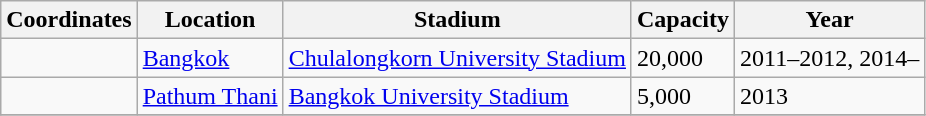<table class="wikitable sortable">
<tr>
<th>Coordinates</th>
<th>Location</th>
<th>Stadium</th>
<th>Capacity</th>
<th>Year</th>
</tr>
<tr>
<td></td>
<td><a href='#'>Bangkok</a> </td>
<td><a href='#'>Chulalongkorn University Stadium</a></td>
<td>20,000</td>
<td>2011–2012, 2014–</td>
</tr>
<tr>
<td></td>
<td><a href='#'>Pathum Thani</a></td>
<td><a href='#'>Bangkok University Stadium</a></td>
<td>5,000</td>
<td>2013</td>
</tr>
<tr>
</tr>
</table>
